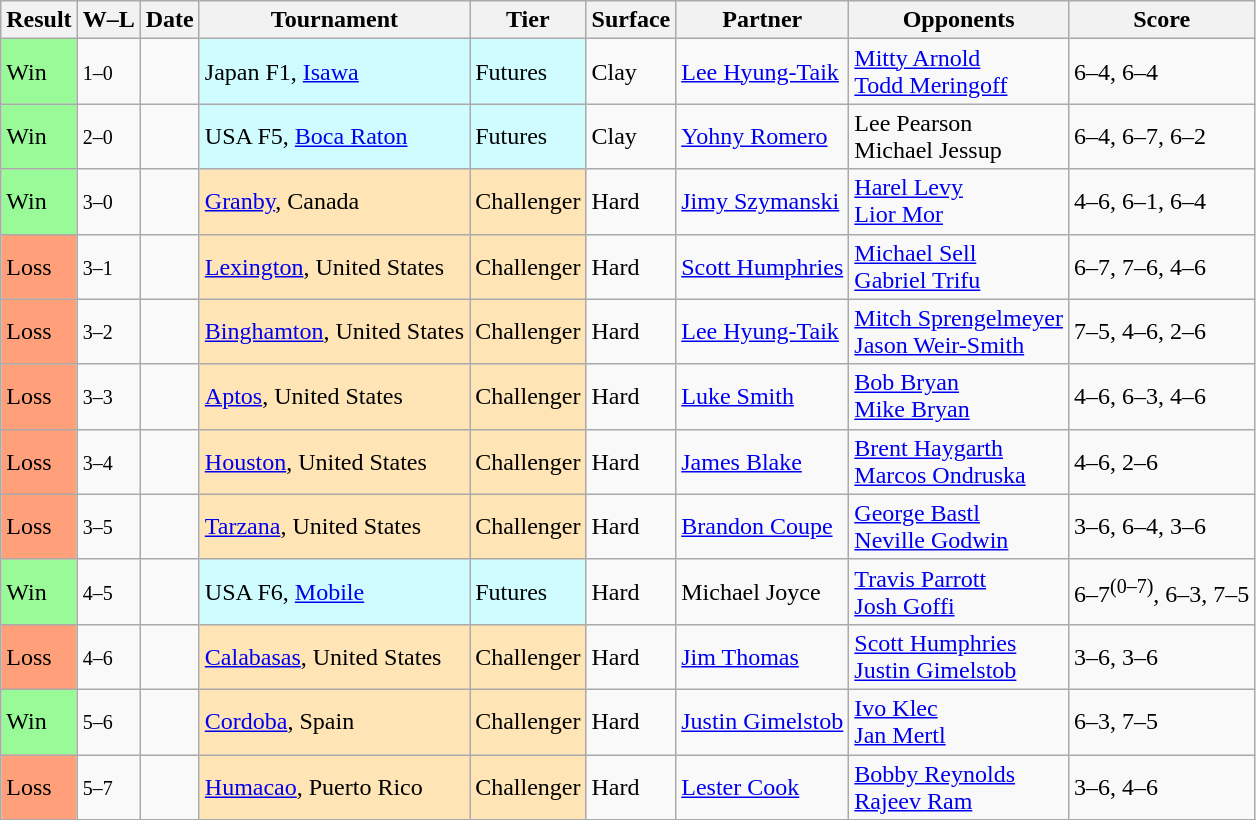<table class="sortable wikitable">
<tr>
<th>Result</th>
<th class="unsortable">W–L</th>
<th>Date</th>
<th>Tournament</th>
<th>Tier</th>
<th>Surface</th>
<th>Partner</th>
<th>Opponents</th>
<th class="unsortable">Score</th>
</tr>
<tr>
<td bgcolor=98FB98>Win</td>
<td><small>1–0</small></td>
<td></td>
<td style="background:#cffcff;">Japan F1, <a href='#'>Isawa</a></td>
<td style="background:#cffcff;">Futures</td>
<td>Clay</td>
<td> <a href='#'>Lee Hyung-Taik</a></td>
<td> <a href='#'>Mitty Arnold</a> <br>  <a href='#'>Todd Meringoff</a></td>
<td>6–4, 6–4</td>
</tr>
<tr>
<td bgcolor=98FB98>Win</td>
<td><small>2–0</small></td>
<td></td>
<td style="background:#cffcff;">USA F5, <a href='#'>Boca Raton</a></td>
<td style="background:#cffcff;">Futures</td>
<td>Clay</td>
<td> <a href='#'>Yohny Romero</a></td>
<td> Lee Pearson <br>  Michael Jessup</td>
<td>6–4, 6–7, 6–2</td>
</tr>
<tr>
<td bgcolor=98FB98>Win</td>
<td><small>3–0</small></td>
<td></td>
<td style="background:moccasin;"><a href='#'>Granby</a>, Canada</td>
<td style="background:moccasin;">Challenger</td>
<td>Hard</td>
<td> <a href='#'>Jimy Szymanski</a></td>
<td> <a href='#'>Harel Levy</a> <br>  <a href='#'>Lior Mor</a></td>
<td>4–6, 6–1, 6–4</td>
</tr>
<tr>
<td bgcolor=FFA07A>Loss</td>
<td><small>3–1</small></td>
<td></td>
<td style="background:moccasin;"><a href='#'>Lexington</a>, United States</td>
<td style="background:moccasin;">Challenger</td>
<td>Hard</td>
<td> <a href='#'>Scott Humphries</a></td>
<td> <a href='#'>Michael Sell</a> <br>  <a href='#'>Gabriel Trifu</a></td>
<td>6–7, 7–6, 4–6</td>
</tr>
<tr>
<td bgcolor=FFA07A>Loss</td>
<td><small>3–2</small></td>
<td></td>
<td style="background:moccasin;"><a href='#'>Binghamton</a>, United States</td>
<td style="background:moccasin;">Challenger</td>
<td>Hard</td>
<td> <a href='#'>Lee Hyung-Taik</a></td>
<td> <a href='#'>Mitch Sprengelmeyer</a> <br>  <a href='#'>Jason Weir-Smith</a></td>
<td>7–5, 4–6, 2–6</td>
</tr>
<tr>
<td bgcolor=FFA07A>Loss</td>
<td><small>3–3</small></td>
<td></td>
<td style="background:moccasin;"><a href='#'>Aptos</a>, United States</td>
<td style="background:moccasin;">Challenger</td>
<td>Hard</td>
<td> <a href='#'>Luke Smith</a></td>
<td> <a href='#'>Bob Bryan</a> <br>  <a href='#'>Mike Bryan</a></td>
<td>4–6, 6–3, 4–6</td>
</tr>
<tr>
<td bgcolor=FFA07A>Loss</td>
<td><small>3–4</small></td>
<td></td>
<td style="background:moccasin;"><a href='#'>Houston</a>, United States</td>
<td style="background:moccasin;">Challenger</td>
<td>Hard</td>
<td> <a href='#'>James Blake</a></td>
<td> <a href='#'>Brent Haygarth</a> <br>  <a href='#'>Marcos Ondruska</a></td>
<td>4–6, 2–6</td>
</tr>
<tr>
<td bgcolor=FFA07A>Loss</td>
<td><small>3–5</small></td>
<td></td>
<td style="background:moccasin;"><a href='#'>Tarzana</a>, United States</td>
<td style="background:moccasin;">Challenger</td>
<td>Hard</td>
<td> <a href='#'>Brandon Coupe</a></td>
<td> <a href='#'>George Bastl</a> <br>  <a href='#'>Neville Godwin</a></td>
<td>3–6, 6–4, 3–6</td>
</tr>
<tr>
<td bgcolor=98FB98>Win</td>
<td><small>4–5</small></td>
<td></td>
<td style="background:#cffcff;">USA F6, <a href='#'>Mobile</a></td>
<td style="background:#cffcff;">Futures</td>
<td>Hard</td>
<td> Michael Joyce</td>
<td> <a href='#'>Travis Parrott</a> <br>  <a href='#'>Josh Goffi</a></td>
<td>6–7<sup>(0–7)</sup>, 6–3, 7–5</td>
</tr>
<tr>
<td bgcolor=FFA07A>Loss</td>
<td><small>4–6</small></td>
<td></td>
<td style="background:moccasin;"><a href='#'>Calabasas</a>, United States</td>
<td style="background:moccasin;">Challenger</td>
<td>Hard</td>
<td> <a href='#'>Jim Thomas</a></td>
<td> <a href='#'>Scott Humphries</a> <br>  <a href='#'>Justin Gimelstob</a></td>
<td>3–6, 3–6</td>
</tr>
<tr>
<td bgcolor=98FB98>Win</td>
<td><small>5–6</small></td>
<td></td>
<td style="background:moccasin;"><a href='#'>Cordoba</a>, Spain</td>
<td style="background:moccasin;">Challenger</td>
<td>Hard</td>
<td> <a href='#'>Justin Gimelstob</a></td>
<td> <a href='#'>Ivo Klec</a> <br>  <a href='#'>Jan Mertl</a></td>
<td>6–3, 7–5</td>
</tr>
<tr>
<td bgcolor=FFA07A>Loss</td>
<td><small>5–7</small></td>
<td></td>
<td style="background:moccasin;"><a href='#'>Humacao</a>, Puerto Rico</td>
<td style="background:moccasin;">Challenger</td>
<td>Hard</td>
<td> <a href='#'>Lester Cook</a></td>
<td> <a href='#'>Bobby Reynolds</a> <br>  <a href='#'>Rajeev Ram</a></td>
<td>3–6, 4–6</td>
</tr>
</table>
